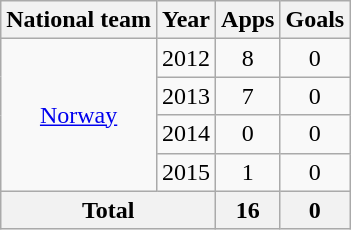<table class="wikitable" style="text-align:center">
<tr>
<th>National team</th>
<th>Year</th>
<th>Apps</th>
<th>Goals</th>
</tr>
<tr>
<td rowspan="4"><a href='#'>Norway</a></td>
<td>2012</td>
<td>8</td>
<td>0</td>
</tr>
<tr>
<td>2013</td>
<td>7</td>
<td>0</td>
</tr>
<tr>
<td>2014</td>
<td>0</td>
<td>0</td>
</tr>
<tr>
<td>2015</td>
<td>1</td>
<td>0</td>
</tr>
<tr>
<th colspan="2">Total</th>
<th>16</th>
<th>0</th>
</tr>
</table>
